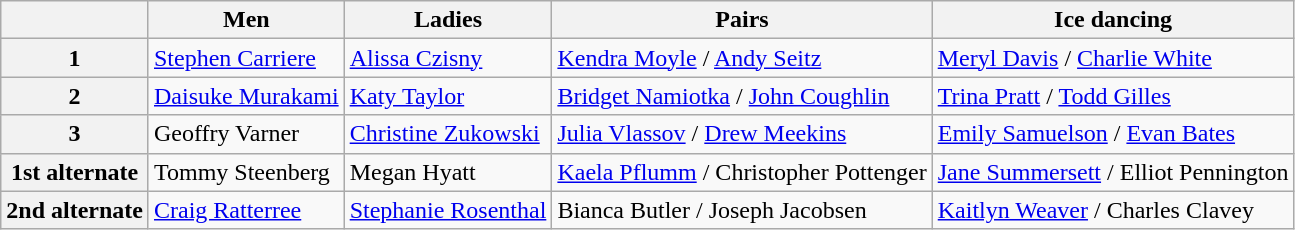<table class="wikitable">
<tr>
<th></th>
<th>Men</th>
<th>Ladies</th>
<th>Pairs</th>
<th>Ice dancing</th>
</tr>
<tr>
<th>1</th>
<td><a href='#'>Stephen Carriere</a></td>
<td><a href='#'>Alissa Czisny</a></td>
<td><a href='#'>Kendra Moyle</a> / <a href='#'>Andy Seitz</a></td>
<td><a href='#'>Meryl Davis</a> / <a href='#'>Charlie White</a></td>
</tr>
<tr>
<th>2</th>
<td><a href='#'>Daisuke Murakami</a></td>
<td><a href='#'>Katy Taylor</a></td>
<td><a href='#'>Bridget Namiotka</a> / <a href='#'>John Coughlin</a></td>
<td><a href='#'>Trina Pratt</a> / <a href='#'>Todd Gilles</a></td>
</tr>
<tr>
<th>3</th>
<td>Geoffry Varner</td>
<td><a href='#'>Christine Zukowski</a></td>
<td><a href='#'>Julia Vlassov</a> / <a href='#'>Drew Meekins</a></td>
<td><a href='#'>Emily Samuelson</a> / <a href='#'>Evan Bates</a></td>
</tr>
<tr>
<th>1st alternate</th>
<td>Tommy Steenberg</td>
<td>Megan Hyatt</td>
<td><a href='#'>Kaela Pflumm</a> / Christopher Pottenger</td>
<td><a href='#'>Jane Summersett</a> / Elliot Pennington</td>
</tr>
<tr>
<th>2nd alternate</th>
<td><a href='#'>Craig Ratterree</a></td>
<td><a href='#'>Stephanie Rosenthal</a></td>
<td>Bianca Butler / Joseph Jacobsen</td>
<td><a href='#'>Kaitlyn Weaver</a> / Charles Clavey</td>
</tr>
</table>
